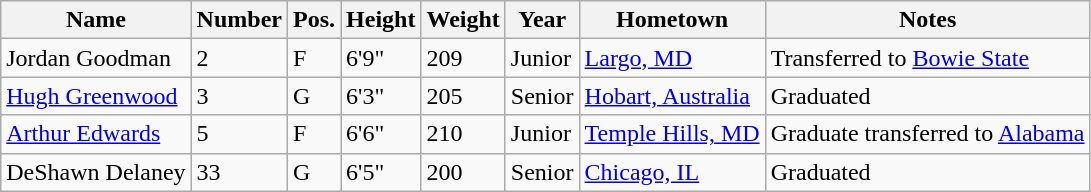<table class="wikitable sortable" border="1">
<tr>
<th>Name</th>
<th>Number</th>
<th>Pos.</th>
<th>Height</th>
<th>Weight</th>
<th>Year</th>
<th>Hometown</th>
<th class="unsortable">Notes</th>
</tr>
<tr>
<td sortname>Jordan Goodman</td>
<td>2</td>
<td>F</td>
<td>6'9"</td>
<td>209</td>
<td>Junior</td>
<td><a href='#'>Largo, MD</a></td>
<td>Transferred to <a href='#'>Bowie State</a></td>
</tr>
<tr>
<td sortname><a href='#'>Hugh Greenwood</a></td>
<td>3</td>
<td>G</td>
<td>6'3"</td>
<td>205</td>
<td>Senior</td>
<td><a href='#'>Hobart, Australia</a></td>
<td>Graduated</td>
</tr>
<tr>
<td sortname><a href='#'>Arthur Edwards</a></td>
<td>5</td>
<td>F</td>
<td>6'6"</td>
<td>210</td>
<td>Junior</td>
<td><a href='#'>Temple Hills, MD</a></td>
<td>Graduate transferred to <a href='#'>Alabama</a></td>
</tr>
<tr>
<td sortname>DeShawn Delaney</td>
<td>33</td>
<td>G</td>
<td>6'5"</td>
<td>200</td>
<td>Senior</td>
<td><a href='#'>Chicago, IL</a></td>
<td>Graduated</td>
</tr>
</table>
